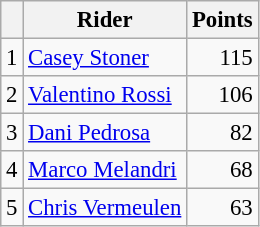<table class="wikitable" style="font-size: 95%;">
<tr>
<th></th>
<th>Rider</th>
<th>Points</th>
</tr>
<tr>
<td align=center>1</td>
<td> <a href='#'>Casey Stoner</a></td>
<td align=right>115</td>
</tr>
<tr>
<td align=center>2</td>
<td> <a href='#'>Valentino Rossi</a></td>
<td align=right>106</td>
</tr>
<tr>
<td align=center>3</td>
<td> <a href='#'>Dani Pedrosa</a></td>
<td align=right>82</td>
</tr>
<tr>
<td align=center>4</td>
<td> <a href='#'>Marco Melandri</a></td>
<td align=right>68</td>
</tr>
<tr>
<td align=center>5</td>
<td> <a href='#'>Chris Vermeulen</a></td>
<td align=right>63</td>
</tr>
</table>
